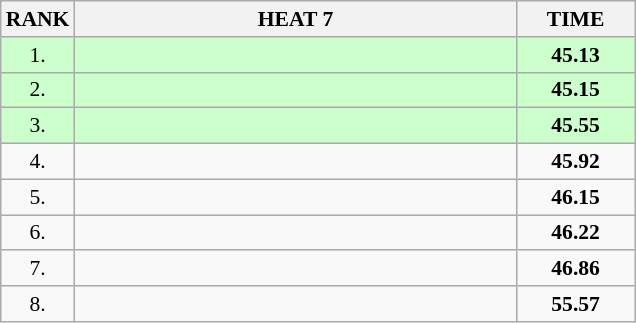<table class="wikitable" style="border-collapse: collapse; font-size: 90%;">
<tr>
<th>RANK</th>
<th style="width: 20em">HEAT 7</th>
<th style="width: 5em">TIME</th>
</tr>
<tr style="background:#ccffcc;">
<td align="center">1.</td>
<td></td>
<td align="center"><strong>45.13</strong></td>
</tr>
<tr style="background:#ccffcc;">
<td align="center">2.</td>
<td></td>
<td align="center"><strong>45.15</strong></td>
</tr>
<tr style="background:#ccffcc;">
<td align="center">3.</td>
<td></td>
<td align="center"><strong>45.55</strong></td>
</tr>
<tr>
<td align="center">4.</td>
<td></td>
<td align="center"><strong>45.92</strong></td>
</tr>
<tr>
<td align="center">5.</td>
<td></td>
<td align="center"><strong>46.15</strong></td>
</tr>
<tr>
<td align="center">6.</td>
<td></td>
<td align="center"><strong>46.22</strong></td>
</tr>
<tr>
<td align="center">7.</td>
<td></td>
<td align="center"><strong>46.86</strong></td>
</tr>
<tr>
<td align="center">8.</td>
<td></td>
<td align="center"><strong>55.57</strong></td>
</tr>
</table>
